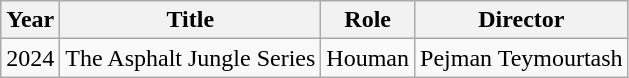<table class="wikitable">
<tr>
<th>Year</th>
<th>Title</th>
<th>Role</th>
<th>Director</th>
</tr>
<tr>
<td>2024</td>
<td>The Asphalt Jungle Series</td>
<td>Houman</td>
<td>Pejman Teymourtash</td>
</tr>
</table>
